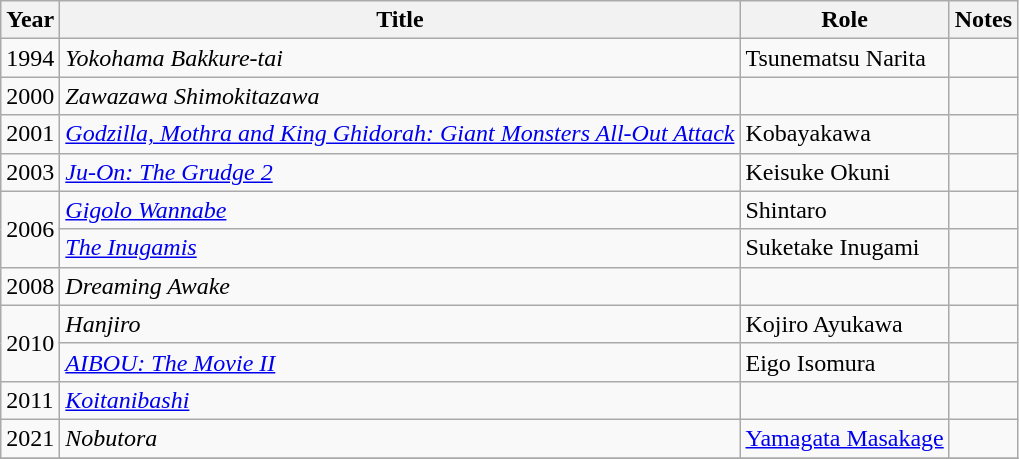<table class="wikitable">
<tr>
<th>Year</th>
<th>Title</th>
<th>Role</th>
<th>Notes</th>
</tr>
<tr>
<td>1994</td>
<td><em>Yokohama Bakkure-tai</em></td>
<td>Tsunematsu Narita</td>
<td></td>
</tr>
<tr>
<td>2000</td>
<td><em>Zawazawa Shimokitazawa</em></td>
<td></td>
<td></td>
</tr>
<tr>
<td>2001</td>
<td><em><a href='#'>Godzilla, Mothra and King Ghidorah: Giant Monsters All-Out Attack</a></em></td>
<td>Kobayakawa</td>
<td></td>
</tr>
<tr>
<td>2003</td>
<td><em><a href='#'>Ju-On: The Grudge 2</a></em></td>
<td>Keisuke Okuni</td>
<td></td>
</tr>
<tr>
<td rowspan="2">2006</td>
<td><em><a href='#'>Gigolo Wannabe</a></em></td>
<td>Shintaro</td>
<td></td>
</tr>
<tr>
<td><em><a href='#'>The Inugamis</a></em></td>
<td>Suketake Inugami</td>
<td></td>
</tr>
<tr>
<td>2008</td>
<td><em>Dreaming Awake</em></td>
<td></td>
<td></td>
</tr>
<tr>
<td rowspan="2">2010</td>
<td><em>Hanjiro</em></td>
<td>Kojiro Ayukawa</td>
<td></td>
</tr>
<tr>
<td><em><a href='#'>AIBOU: The Movie II</a></em></td>
<td>Eigo Isomura</td>
<td></td>
</tr>
<tr>
<td>2011</td>
<td><em><a href='#'>Koitanibashi</a></em></td>
<td></td>
<td></td>
</tr>
<tr>
<td>2021</td>
<td><em>Nobutora</em></td>
<td><a href='#'>Yamagata Masakage</a></td>
<td></td>
</tr>
<tr>
</tr>
</table>
